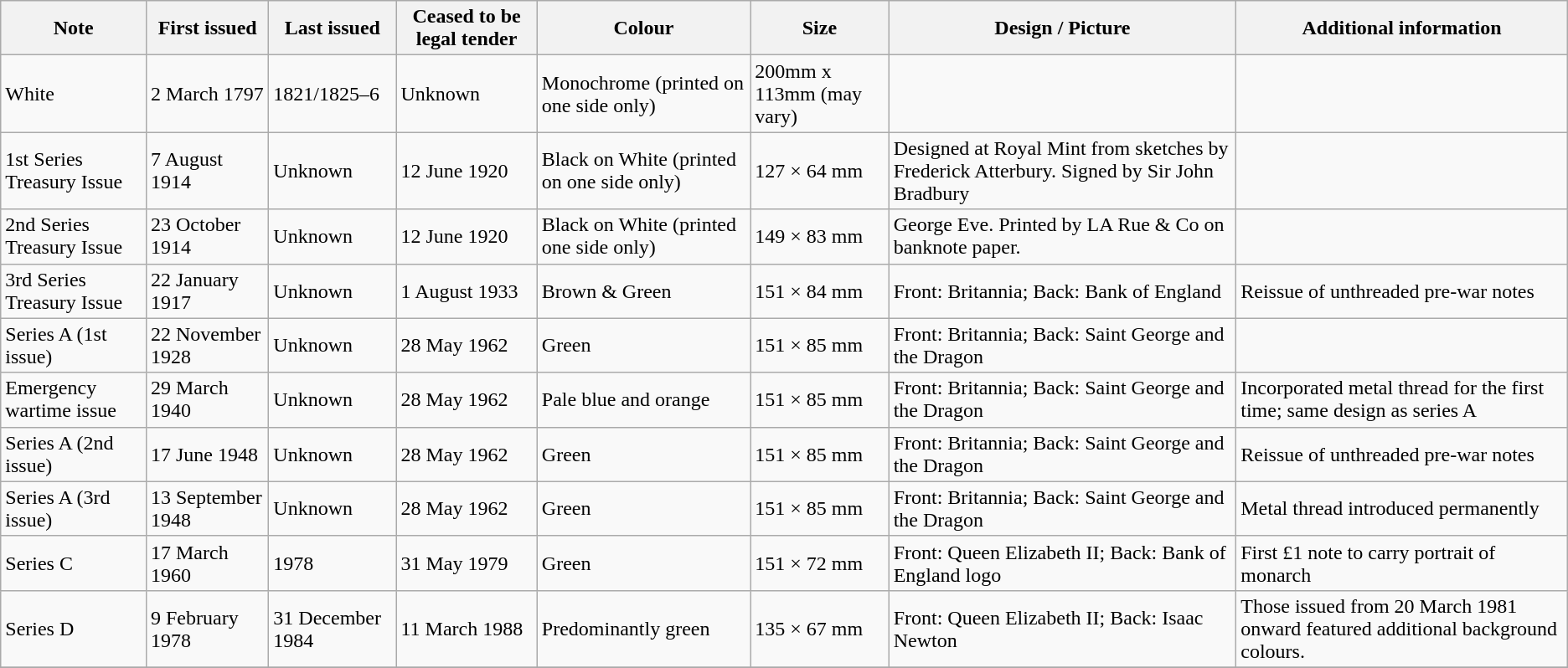<table class="wikitable">
<tr>
<th>Note</th>
<th>First issued</th>
<th>Last issued</th>
<th>Ceased to be legal tender</th>
<th>Colour</th>
<th>Size</th>
<th>Design / Picture</th>
<th>Additional information</th>
</tr>
<tr>
<td>White</td>
<td>2 March 1797</td>
<td>1821/1825–6</td>
<td>Unknown</td>
<td>Monochrome (printed on one side only)</td>
<td>200mm x 113mm (may vary)</td>
<td></td>
<td></td>
</tr>
<tr>
<td>1st Series Treasury Issue</td>
<td>7 August 1914</td>
<td>Unknown</td>
<td>12 June 1920</td>
<td>Black on White (printed on one side only)</td>
<td>127 × 64 mm</td>
<td>Designed at Royal Mint from sketches by Frederick Atterbury. Signed by Sir John Bradbury</td>
<td></td>
</tr>
<tr>
<td>2nd Series Treasury Issue</td>
<td>23 October 1914</td>
<td>Unknown</td>
<td>12 June 1920</td>
<td>Black on White (printed one side only)</td>
<td>149 × 83 mm</td>
<td>George Eve. Printed by LA Rue & Co on banknote paper.</td>
<td></td>
</tr>
<tr>
<td>3rd Series Treasury Issue</td>
<td>22 January 1917</td>
<td>Unknown</td>
<td>1 August 1933</td>
<td>Brown & Green</td>
<td>151 × 84 mm</td>
<td>Front: Britannia; Back: Bank of England</td>
<td>Reissue of unthreaded pre-war notes</td>
</tr>
<tr>
<td>Series A (1st issue)</td>
<td>22 November 1928</td>
<td>Unknown</td>
<td>28 May 1962</td>
<td>Green</td>
<td>151 × 85 mm</td>
<td>Front: Britannia; Back: Saint George and the Dragon</td>
<td></td>
</tr>
<tr>
<td>Emergency wartime issue</td>
<td>29 March 1940</td>
<td>Unknown</td>
<td>28 May 1962</td>
<td>Pale blue and orange</td>
<td>151 × 85 mm</td>
<td>Front: Britannia; Back: Saint George and the Dragon</td>
<td>Incorporated metal thread for the first time; same design as series A</td>
</tr>
<tr>
<td>Series A (2nd issue)</td>
<td>17 June 1948</td>
<td>Unknown</td>
<td>28 May 1962</td>
<td>Green</td>
<td>151 × 85 mm</td>
<td>Front: Britannia; Back: Saint George and the Dragon</td>
<td>Reissue of unthreaded pre-war notes</td>
</tr>
<tr>
<td>Series A (3rd issue)</td>
<td>13 September 1948</td>
<td>Unknown</td>
<td>28 May 1962</td>
<td>Green</td>
<td>151 × 85 mm</td>
<td>Front: Britannia; Back: Saint George and the Dragon</td>
<td>Metal thread introduced permanently</td>
</tr>
<tr>
<td>Series C</td>
<td>17 March 1960</td>
<td>1978</td>
<td>31 May 1979</td>
<td>Green</td>
<td>151 × 72 mm</td>
<td>Front: Queen Elizabeth II; Back: Bank of England logo</td>
<td>First £1 note to carry portrait of monarch</td>
</tr>
<tr>
<td>Series D</td>
<td>9 February 1978</td>
<td>31 December 1984</td>
<td>11 March 1988</td>
<td>Predominantly green</td>
<td>135 × 67 mm</td>
<td>Front: Queen Elizabeth II; Back: Isaac Newton</td>
<td>Those issued from 20 March 1981 onward featured additional background colours.</td>
</tr>
<tr>
</tr>
</table>
